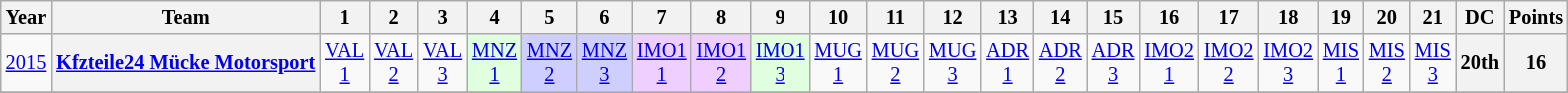<table class="wikitable" style="text-align:center; font-size:85%">
<tr>
<th>Year</th>
<th>Team</th>
<th>1</th>
<th>2</th>
<th>3</th>
<th>4</th>
<th>5</th>
<th>6</th>
<th>7</th>
<th>8</th>
<th>9</th>
<th>10</th>
<th>11</th>
<th>12</th>
<th>13</th>
<th>14</th>
<th>15</th>
<th>16</th>
<th>17</th>
<th>18</th>
<th>19</th>
<th>20</th>
<th>21</th>
<th>DC</th>
<th>Points</th>
</tr>
<tr>
<td><a href='#'>2015</a></td>
<th nowrap><a href='#'>Kfzteile24 Mücke Motorsport</a></th>
<td><a href='#'>VAL<br>1</a></td>
<td><a href='#'>VAL<br>2</a></td>
<td><a href='#'>VAL<br>3</a></td>
<td style="background:#dfffdf"><a href='#'>MNZ<br>1</a><br></td>
<td style="background:#cfcfff"><a href='#'>MNZ<br>2</a><br></td>
<td style="background:#cfcfff"><a href='#'>MNZ<br>3</a><br></td>
<td style="background:#efcfff"><a href='#'>IMO1<br>1</a><br></td>
<td style="background:#efcfff"><a href='#'>IMO1<br>2</a><br></td>
<td style="background:#dfffdf"><a href='#'>IMO1<br>3</a><br></td>
<td><a href='#'>MUG<br>1</a></td>
<td><a href='#'>MUG<br>2</a></td>
<td><a href='#'>MUG<br>3</a></td>
<td><a href='#'>ADR<br>1</a></td>
<td><a href='#'>ADR<br>2</a></td>
<td><a href='#'>ADR<br>3</a></td>
<td><a href='#'>IMO2<br>1</a></td>
<td><a href='#'>IMO2<br>2</a></td>
<td><a href='#'>IMO2<br>3</a></td>
<td><a href='#'>MIS<br>1</a></td>
<td><a href='#'>MIS<br>2</a></td>
<td><a href='#'>MIS<br>3</a></td>
<th>20th</th>
<th>16</th>
</tr>
<tr>
</tr>
</table>
